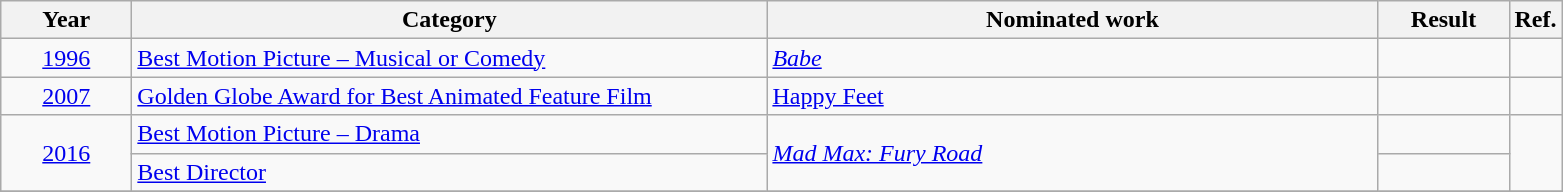<table class=wikitable>
<tr>
<th scope="col" style="width:5em;">Year</th>
<th scope="col" style="width:26em;">Category</th>
<th scope="col" style="width:25em;">Nominated work</th>
<th scope="col" style="width:5em;">Result</th>
<th>Ref.</th>
</tr>
<tr>
<td style="text-align:center;"><a href='#'>1996</a></td>
<td><a href='#'>Best Motion Picture – Musical or Comedy</a></td>
<td><em><a href='#'>Babe</a></em></td>
<td></td>
<td></td>
</tr>
<tr>
<td style="text-align:center;"><a href='#'>2007</a></td>
<td><a href='#'>Golden Globe Award for Best Animated Feature Film</a></td>
<td><a href='#'>Happy Feet</a></td>
<td></td>
</tr>
<tr>
<td style="text-align:center;", rowspan="2"><a href='#'>2016</a></td>
<td><a href='#'>Best Motion Picture – Drama</a></td>
<td rowspan="2"><em><a href='#'>Mad Max: Fury Road</a></em></td>
<td></td>
<td rowspan=2></td>
</tr>
<tr>
<td><a href='#'>Best Director</a></td>
<td></td>
</tr>
<tr>
</tr>
</table>
